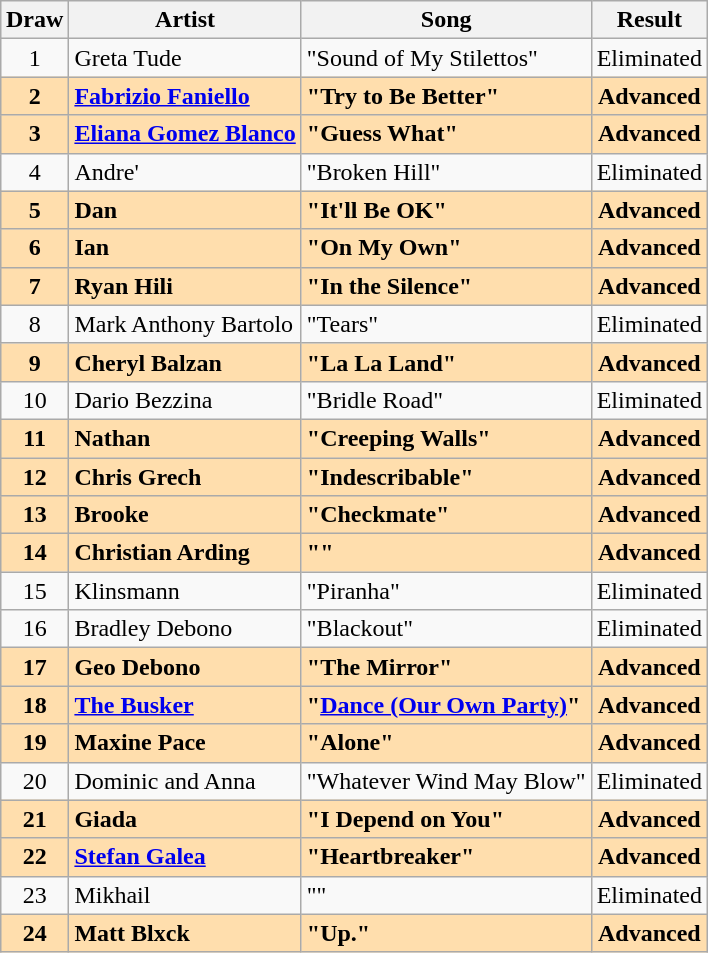<table class="sortable wikitable" style="margin: 1em auto 1em auto; text-align:center;">
<tr>
<th>Draw</th>
<th>Artist</th>
<th>Song</th>
<th>Result</th>
</tr>
<tr>
<td>1</td>
<td align="left">Greta Tude</td>
<td align="left">"Sound of My Stilettos"</td>
<td>Eliminated</td>
</tr>
<tr style="font-weight:bold; background:navajowhite;">
<td>2</td>
<td align="left"><a href='#'>Fabrizio Faniello</a></td>
<td align="left">"Try to Be Better"</td>
<td>Advanced</td>
</tr>
<tr style="font-weight:bold; background:navajowhite;">
<td>3</td>
<td align="left"><a href='#'>Eliana Gomez Blanco</a></td>
<td align="left">"Guess What"</td>
<td>Advanced</td>
</tr>
<tr>
<td>4</td>
<td align="left">Andre'</td>
<td align="left">"Broken Hill"</td>
<td>Eliminated</td>
</tr>
<tr style="font-weight:bold; background:navajowhite;">
<td>5</td>
<td align="left">Dan</td>
<td align="left">"It'll Be OK"</td>
<td>Advanced</td>
</tr>
<tr style="font-weight:bold; background:navajowhite;">
<td>6</td>
<td align="left">Ian</td>
<td align="left">"On My Own"</td>
<td>Advanced</td>
</tr>
<tr style="font-weight:bold; background:navajowhite;">
<td>7</td>
<td align="left">Ryan Hili</td>
<td align="left">"In the Silence"</td>
<td>Advanced</td>
</tr>
<tr>
<td>8</td>
<td align="left">Mark Anthony Bartolo</td>
<td align="left">"Tears"</td>
<td>Eliminated</td>
</tr>
<tr style="font-weight:bold; background:navajowhite;">
<td>9</td>
<td align="left">Cheryl Balzan</td>
<td align="left">"La La Land"</td>
<td>Advanced</td>
</tr>
<tr>
<td>10</td>
<td align="left">Dario Bezzina</td>
<td align="left">"Bridle Road"</td>
<td>Eliminated</td>
</tr>
<tr style="font-weight:bold; background:navajowhite;">
<td>11</td>
<td align="left">Nathan</td>
<td align="left">"Creeping Walls"</td>
<td>Advanced</td>
</tr>
<tr style="font-weight:bold; background:navajowhite;">
<td>12</td>
<td align="left">Chris Grech</td>
<td align="left">"Indescribable"</td>
<td>Advanced</td>
</tr>
<tr style="font-weight:bold; background:navajowhite;">
<td>13</td>
<td align="left">Brooke</td>
<td align="left">"Checkmate"</td>
<td>Advanced</td>
</tr>
<tr style="font-weight:bold; background:navajowhite;">
<td>14</td>
<td align="left">Christian Arding</td>
<td align="left">""</td>
<td>Advanced</td>
</tr>
<tr>
<td>15</td>
<td align="left">Klinsmann</td>
<td align="left">"Piranha"</td>
<td>Eliminated</td>
</tr>
<tr>
<td>16</td>
<td align="left">Bradley Debono</td>
<td align="left">"Blackout"</td>
<td>Eliminated</td>
</tr>
<tr style="font-weight:bold; background:navajowhite;">
<td>17</td>
<td align="left">Geo Debono</td>
<td align="left">"The Mirror"</td>
<td>Advanced</td>
</tr>
<tr style="font-weight:bold; background:navajowhite;">
<td>18</td>
<td align="left"><a href='#'>The Busker</a></td>
<td align="left">"<a href='#'>Dance (Our Own Party)</a>"</td>
<td>Advanced</td>
</tr>
<tr style="font-weight:bold; background:navajowhite;">
<td>19</td>
<td align="left">Maxine Pace</td>
<td align="left">"Alone"</td>
<td>Advanced</td>
</tr>
<tr>
<td>20</td>
<td align="left">Dominic and Anna</td>
<td align="left">"Whatever Wind May Blow"</td>
<td>Eliminated</td>
</tr>
<tr style="font-weight:bold; background:navajowhite;">
<td>21</td>
<td align="left">Giada</td>
<td align="left">"I Depend on You"</td>
<td>Advanced</td>
</tr>
<tr style="font-weight:bold; background:navajowhite;">
<td>22</td>
<td align="left"><a href='#'>Stefan Galea</a></td>
<td align="left">"Heartbreaker"</td>
<td>Advanced</td>
</tr>
<tr>
<td>23</td>
<td align="left">Mikhail</td>
<td align="left">""</td>
<td>Eliminated</td>
</tr>
<tr style="font-weight:bold; background:navajowhite;">
<td>24</td>
<td align="left">Matt Blxck</td>
<td align="left">"Up."</td>
<td>Advanced</td>
</tr>
</table>
